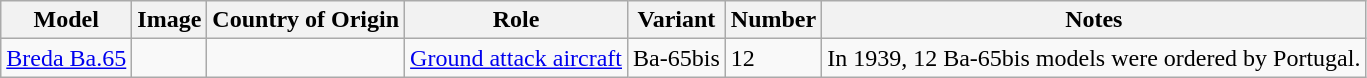<table class="wikitable sortable">
<tr>
<th>Model</th>
<th>Image</th>
<th>Country of Origin</th>
<th>Role</th>
<th>Variant</th>
<th>Number</th>
<th>Notes</th>
</tr>
<tr>
<td><a href='#'>Breda Ba.65</a></td>
<td></td>
<td></td>
<td><a href='#'>Ground attack aircraft</a></td>
<td>Ba-65bis</td>
<td>12</td>
<td>In 1939, 12 Ba-65bis models were ordered by Portugal.</td>
</tr>
</table>
